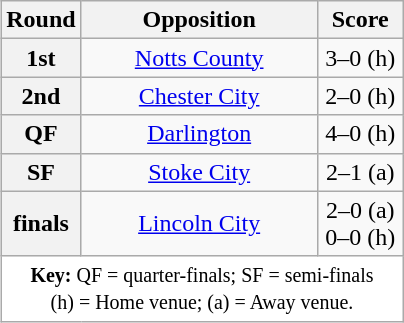<table class="wikitable plainrowheaders" style="text-align:center;margin-left:1em;float:right">
<tr>
<th width="25">Round</th>
<th width="150">Opposition</th>
<th width="50">Score</th>
</tr>
<tr>
<th scope=row style="text-align:center">1st</th>
<td><a href='#'>Notts County</a></td>
<td>3–0 (h)</td>
</tr>
<tr>
<th scope=row style="text-align:center">2nd</th>
<td><a href='#'>Chester City</a></td>
<td>2–0 (h)</td>
</tr>
<tr>
<th scope=row style="text-align:center">QF</th>
<td><a href='#'>Darlington</a></td>
<td>4–0 (h)</td>
</tr>
<tr>
<th scope=row style="text-align:center">SF</th>
<td><a href='#'>Stoke City</a></td>
<td>2–1 (a)</td>
</tr>
<tr>
<th scope=row style="text-align:center">finals</th>
<td><a href='#'>Lincoln City</a></td>
<td>2–0 (a)<br> 0–0 (h)</td>
</tr>
<tr>
<td colspan="3" style="background-color:white;"><small><strong>Key:</strong> QF = quarter-finals; SF = semi-finals<br>(h) = Home venue; (a) = Away venue.</small></td>
</tr>
</table>
